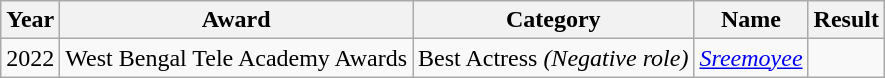<table class="wikitable sortable">
<tr>
<th>Year</th>
<th>Award</th>
<th>Category</th>
<th>Name</th>
<th>Result</th>
</tr>
<tr>
<td>2022</td>
<td>West Bengal Tele Academy Awards</td>
<td>Best Actress <em>(Negative role)</em></td>
<td><em><a href='#'>Sreemoyee</a></em></td>
<td></td>
</tr>
</table>
